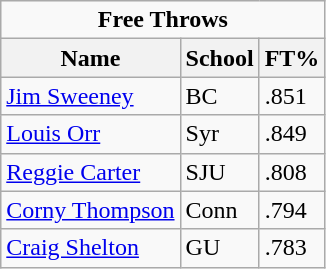<table class="wikitable">
<tr>
<td colspan=3 style="text-align:center;"><strong>Free Throws</strong></td>
</tr>
<tr>
<th>Name</th>
<th>School</th>
<th>FT%</th>
</tr>
<tr>
<td><a href='#'>Jim Sweeney</a></td>
<td>BC</td>
<td>.851</td>
</tr>
<tr>
<td><a href='#'>Louis Orr</a></td>
<td>Syr</td>
<td>.849</td>
</tr>
<tr>
<td><a href='#'>Reggie Carter</a></td>
<td>SJU</td>
<td>.808</td>
</tr>
<tr>
<td><a href='#'>Corny Thompson</a></td>
<td>Conn</td>
<td>.794</td>
</tr>
<tr>
<td><a href='#'>Craig Shelton</a></td>
<td>GU</td>
<td>.783</td>
</tr>
</table>
